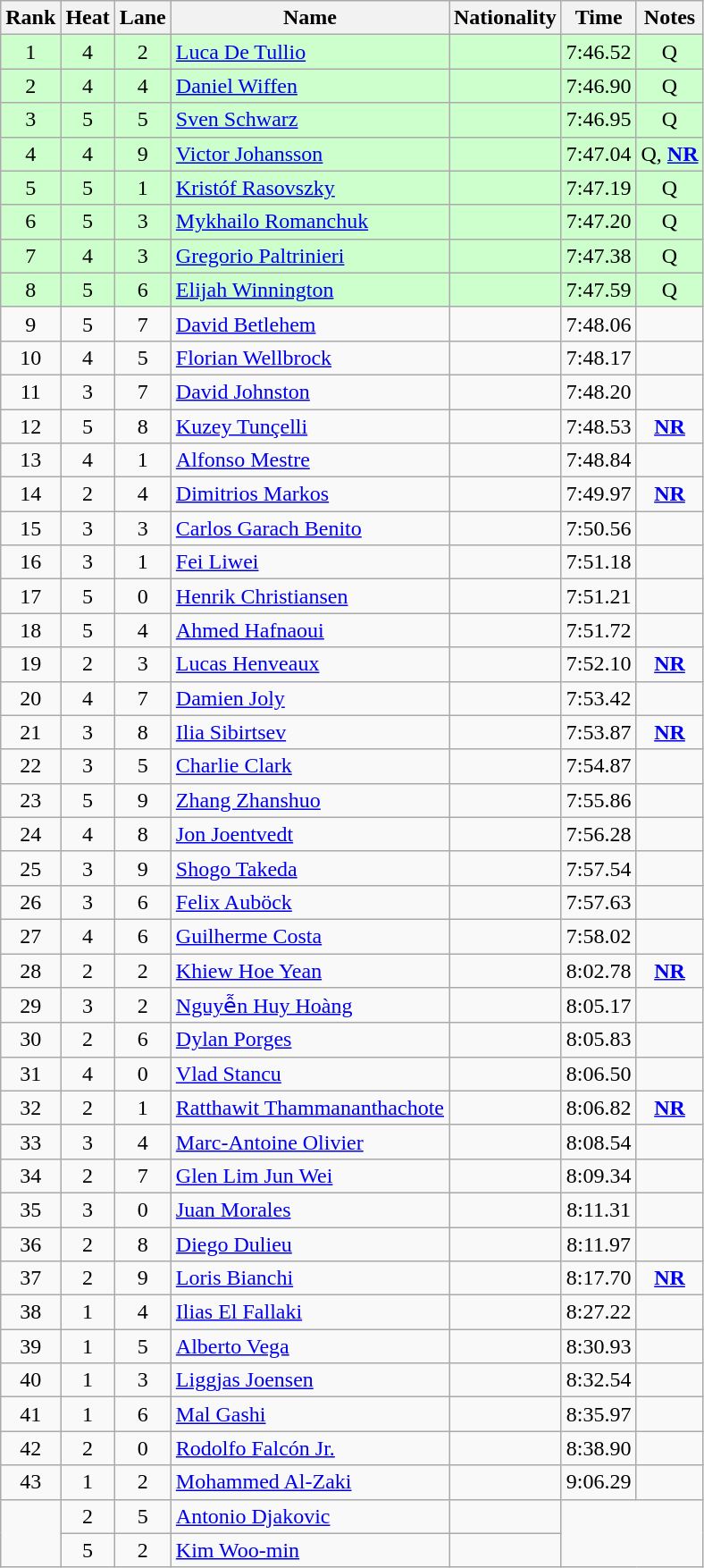<table class="wikitable sortable" style="text-align:center">
<tr>
<th>Rank</th>
<th>Heat</th>
<th>Lane</th>
<th>Name</th>
<th>Nationality</th>
<th>Time</th>
<th>Notes</th>
</tr>
<tr bgcolor=ccffcc>
<td>1</td>
<td>4</td>
<td>2</td>
<td align=left><a href='#'>Luca De Tullio</a></td>
<td align=left></td>
<td>7:46.52</td>
<td>Q</td>
</tr>
<tr bgcolor=ccffcc>
<td>2</td>
<td>4</td>
<td>4</td>
<td align=left><a href='#'>Daniel Wiffen</a></td>
<td align=left></td>
<td>7:46.90</td>
<td>Q</td>
</tr>
<tr bgcolor=ccffcc>
<td>3</td>
<td>5</td>
<td>5</td>
<td align=left><a href='#'>Sven Schwarz</a></td>
<td align=left></td>
<td>7:46.95</td>
<td>Q</td>
</tr>
<tr bgcolor=ccffcc>
<td>4</td>
<td>4</td>
<td>9</td>
<td align=left><a href='#'>Victor Johansson</a></td>
<td align=left></td>
<td>7:47.04</td>
<td>Q, <strong><a href='#'>NR</a></strong></td>
</tr>
<tr bgcolor=ccffcc>
<td>5</td>
<td>5</td>
<td>1</td>
<td align=left><a href='#'>Kristóf Rasovszky</a></td>
<td align=left></td>
<td>7:47.19</td>
<td>Q</td>
</tr>
<tr bgcolor=ccffcc>
<td>6</td>
<td>5</td>
<td>3</td>
<td align=left><a href='#'>Mykhailo Romanchuk</a></td>
<td align=left></td>
<td>7:47.20</td>
<td>Q</td>
</tr>
<tr bgcolor=ccffcc>
<td>7</td>
<td>4</td>
<td>3</td>
<td align=left><a href='#'>Gregorio Paltrinieri</a></td>
<td align=left></td>
<td>7:47.38</td>
<td>Q</td>
</tr>
<tr bgcolor=ccffcc>
<td>8</td>
<td>5</td>
<td>6</td>
<td align=left><a href='#'>Elijah Winnington</a></td>
<td align=left></td>
<td>7:47.59</td>
<td>Q</td>
</tr>
<tr>
<td>9</td>
<td>5</td>
<td>7</td>
<td align=left><a href='#'>David Betlehem</a></td>
<td align=left></td>
<td>7:48.06</td>
<td></td>
</tr>
<tr>
<td>10</td>
<td>4</td>
<td>5</td>
<td align=left><a href='#'>Florian Wellbrock</a></td>
<td align=left></td>
<td>7:48.17</td>
<td></td>
</tr>
<tr>
<td>11</td>
<td>3</td>
<td>7</td>
<td align=left><a href='#'>David Johnston</a></td>
<td align=left></td>
<td>7:48.20</td>
<td></td>
</tr>
<tr>
<td>12</td>
<td>5</td>
<td>8</td>
<td align=left><a href='#'>Kuzey Tunçelli</a></td>
<td align=left></td>
<td>7:48.53</td>
<td><strong><a href='#'>NR</a></strong></td>
</tr>
<tr>
<td>13</td>
<td>4</td>
<td>1</td>
<td align=left><a href='#'>Alfonso Mestre</a></td>
<td align=left></td>
<td>7:48.84</td>
<td></td>
</tr>
<tr>
<td>14</td>
<td>2</td>
<td>4</td>
<td align=left><a href='#'>Dimitrios Markos</a></td>
<td align=left></td>
<td>7:49.97</td>
<td><strong><a href='#'>NR</a></strong></td>
</tr>
<tr>
<td>15</td>
<td>3</td>
<td>3</td>
<td align=left><a href='#'>Carlos Garach Benito</a></td>
<td align=left></td>
<td>7:50.56</td>
<td></td>
</tr>
<tr>
<td>16</td>
<td>3</td>
<td>1</td>
<td align=left><a href='#'>Fei Liwei</a></td>
<td align=left></td>
<td>7:51.18</td>
<td></td>
</tr>
<tr>
<td>17</td>
<td>5</td>
<td>0</td>
<td align=left><a href='#'>Henrik Christiansen</a></td>
<td align=left></td>
<td>7:51.21</td>
<td></td>
</tr>
<tr>
<td>18</td>
<td>5</td>
<td>4</td>
<td align=left><a href='#'>Ahmed Hafnaoui</a></td>
<td align=left></td>
<td>7:51.72</td>
<td></td>
</tr>
<tr>
<td>19</td>
<td>2</td>
<td>3</td>
<td align=left><a href='#'>Lucas Henveaux</a></td>
<td align=left></td>
<td>7:52.10</td>
<td><strong><a href='#'>NR</a></strong></td>
</tr>
<tr>
<td>20</td>
<td>4</td>
<td>7</td>
<td align=left><a href='#'>Damien Joly</a></td>
<td align=left></td>
<td>7:53.42</td>
<td></td>
</tr>
<tr>
<td>21</td>
<td>3</td>
<td>8</td>
<td align=left><a href='#'>Ilia Sibirtsev</a></td>
<td align=left></td>
<td>7:53.87</td>
<td><strong><a href='#'>NR</a></strong></td>
</tr>
<tr>
<td>22</td>
<td>3</td>
<td>5</td>
<td align=left><a href='#'>Charlie Clark</a></td>
<td align=left></td>
<td>7:54.87</td>
<td></td>
</tr>
<tr>
<td>23</td>
<td>5</td>
<td>9</td>
<td align=left><a href='#'>Zhang Zhanshuo</a></td>
<td align=left></td>
<td>7:55.86</td>
<td></td>
</tr>
<tr>
<td>24</td>
<td>4</td>
<td>8</td>
<td align=left><a href='#'>Jon Joentvedt</a></td>
<td align=left></td>
<td>7:56.28</td>
<td></td>
</tr>
<tr>
<td>25</td>
<td>3</td>
<td>9</td>
<td align=left><a href='#'>Shogo Takeda</a></td>
<td align=left></td>
<td>7:57.54</td>
<td></td>
</tr>
<tr>
<td>26</td>
<td>3</td>
<td>6</td>
<td align=left><a href='#'>Felix Auböck</a></td>
<td align=left></td>
<td>7:57.63</td>
<td></td>
</tr>
<tr>
<td>27</td>
<td>4</td>
<td>6</td>
<td align=left><a href='#'>Guilherme Costa</a></td>
<td align=left></td>
<td>7:58.02</td>
<td></td>
</tr>
<tr>
<td>28</td>
<td>2</td>
<td>2</td>
<td align=left><a href='#'>Khiew Hoe Yean</a></td>
<td align=left></td>
<td>8:02.78</td>
<td><strong><a href='#'>NR</a></strong></td>
</tr>
<tr>
<td>29</td>
<td>3</td>
<td>2</td>
<td align=left><a href='#'>Nguyễn Huy Hoàng</a></td>
<td align=left></td>
<td>8:05.17</td>
<td></td>
</tr>
<tr>
<td>30</td>
<td>2</td>
<td>6</td>
<td align=left><a href='#'>Dylan Porges</a></td>
<td align=left></td>
<td>8:05.83</td>
<td></td>
</tr>
<tr>
<td>31</td>
<td>4</td>
<td>0</td>
<td align=left><a href='#'>Vlad Stancu</a></td>
<td align=left></td>
<td>8:06.50</td>
<td></td>
</tr>
<tr>
<td>32</td>
<td>2</td>
<td>1</td>
<td align=left><a href='#'>Ratthawit Thammananthachote</a></td>
<td align=left></td>
<td>8:06.82</td>
<td><strong><a href='#'>NR</a></strong></td>
</tr>
<tr>
<td>33</td>
<td>3</td>
<td>4</td>
<td align=left><a href='#'>Marc-Antoine Olivier</a></td>
<td align=left></td>
<td>8:08.54</td>
<td></td>
</tr>
<tr>
<td>34</td>
<td>2</td>
<td>7</td>
<td align=left><a href='#'>Glen Lim Jun Wei</a></td>
<td align=left></td>
<td>8:09.34</td>
<td></td>
</tr>
<tr>
<td>35</td>
<td>3</td>
<td>0</td>
<td align=left><a href='#'>Juan Morales</a></td>
<td align=left></td>
<td>8:11.31</td>
<td></td>
</tr>
<tr>
<td>36</td>
<td>2</td>
<td>8</td>
<td align=left><a href='#'>Diego Dulieu</a></td>
<td align=left></td>
<td>8:11.97</td>
<td></td>
</tr>
<tr>
<td>37</td>
<td>2</td>
<td>9</td>
<td align=left><a href='#'>Loris Bianchi</a></td>
<td align=left></td>
<td>8:17.70</td>
<td><strong><a href='#'>NR</a></strong></td>
</tr>
<tr>
<td>38</td>
<td>1</td>
<td>4</td>
<td align=left><a href='#'>Ilias El Fallaki</a></td>
<td align=left></td>
<td>8:27.22</td>
<td></td>
</tr>
<tr>
<td>39</td>
<td>1</td>
<td>5</td>
<td align=left><a href='#'>Alberto Vega</a></td>
<td align=left></td>
<td>8:30.93</td>
<td></td>
</tr>
<tr>
<td>40</td>
<td>1</td>
<td>3</td>
<td align=left><a href='#'>Liggjas Joensen</a></td>
<td align=left></td>
<td>8:32.54</td>
<td></td>
</tr>
<tr>
<td>41</td>
<td>1</td>
<td>6</td>
<td align=left><a href='#'>Mal Gashi</a></td>
<td align=left></td>
<td>8:35.97</td>
<td></td>
</tr>
<tr>
<td>42</td>
<td>2</td>
<td>0</td>
<td align=left><a href='#'>Rodolfo Falcón Jr.</a></td>
<td align=left></td>
<td>8:38.90</td>
<td></td>
</tr>
<tr>
<td>43</td>
<td>1</td>
<td>2</td>
<td align=left><a href='#'>Mohammed Al-Zaki</a></td>
<td align=left></td>
<td>9:06.29</td>
<td></td>
</tr>
<tr>
<td rowspan=2></td>
<td>2</td>
<td>5</td>
<td align=left><a href='#'>Antonio Djakovic</a></td>
<td align=left></td>
<td colspan=2 rowspan=2></td>
</tr>
<tr>
<td>5</td>
<td>2</td>
<td align=left><a href='#'>Kim Woo-min</a></td>
<td align=left></td>
</tr>
</table>
